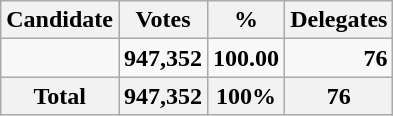<table class="wikitable sortable" style="text-align:right;">
<tr>
<th>Candidate</th>
<th>Votes</th>
<th>%</th>
<th>Delegates</th>
</tr>
<tr>
<td><strong></strong></td>
<td><strong>947,352</strong></td>
<td><strong>100.00</strong></td>
<td><strong>76</strong></td>
</tr>
<tr style="background-color:#F6F6F6">
<th>Total</th>
<th>947,352</th>
<th>100%</th>
<th>76</th>
</tr>
</table>
